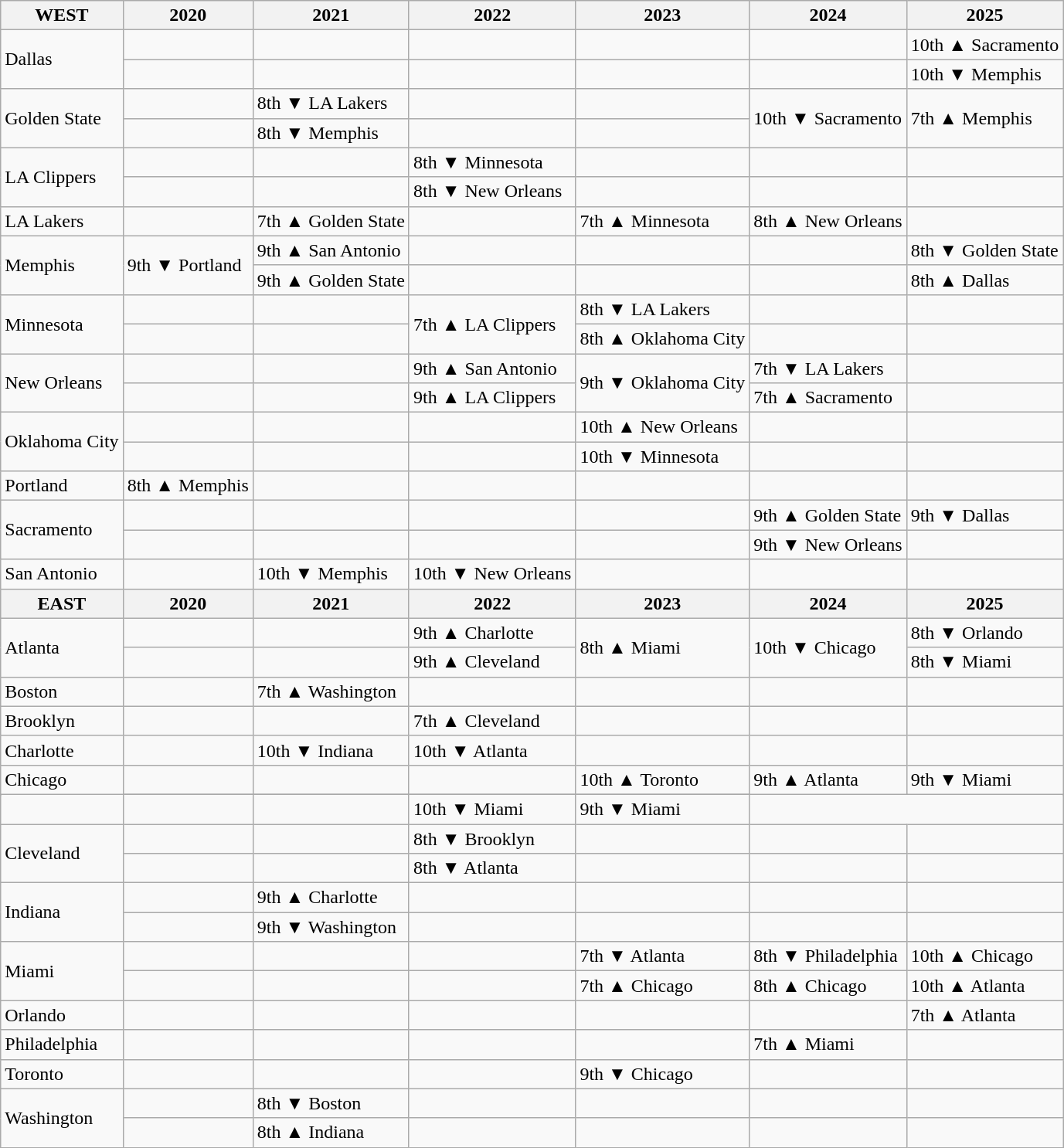<table class="wikitable">
<tr>
<th>WEST</th>
<th>2020</th>
<th>2021</th>
<th>2022</th>
<th>2023</th>
<th>2024</th>
<th>2025</th>
</tr>
<tr>
<td rowspan="2">Dallas</td>
<td></td>
<td></td>
<td></td>
<td></td>
<td></td>
<td>10th ▲ Sacramento</td>
</tr>
<tr>
<td></td>
<td></td>
<td></td>
<td></td>
<td></td>
<td>10th ▼ Memphis</td>
</tr>
<tr>
<td rowspan="2">Golden State</td>
<td></td>
<td>8th ▼ LA Lakers</td>
<td></td>
<td></td>
<td rowspan="2">10th ▼ Sacramento</td>
<td rowspan="2">7th ▲ Memphis</td>
</tr>
<tr>
<td></td>
<td>8th ▼ Memphis</td>
<td></td>
<td></td>
</tr>
<tr>
<td rowspan="2">LA Clippers</td>
<td></td>
<td></td>
<td>8th ▼ Minnesota</td>
<td></td>
<td></td>
<td></td>
</tr>
<tr>
<td></td>
<td></td>
<td>8th ▼ New Orleans</td>
<td></td>
<td></td>
<td></td>
</tr>
<tr>
<td>LA Lakers</td>
<td></td>
<td>7th ▲ Golden State</td>
<td></td>
<td>7th ▲ Minnesota</td>
<td>8th ▲ New Orleans</td>
<td></td>
</tr>
<tr>
<td rowspan="2">Memphis</td>
<td rowspan="2">9th ▼ Portland</td>
<td>9th ▲ San Antonio</td>
<td></td>
<td></td>
<td></td>
<td>8th ▼ Golden State</td>
</tr>
<tr>
<td>9th ▲ Golden State</td>
<td></td>
<td></td>
<td></td>
<td>8th ▲ Dallas</td>
</tr>
<tr>
<td rowspan="2">Minnesota</td>
<td></td>
<td></td>
<td rowspan="2">7th ▲ LA Clippers</td>
<td>8th ▼ LA Lakers</td>
<td></td>
<td></td>
</tr>
<tr>
<td></td>
<td></td>
<td>8th ▲ Oklahoma City</td>
<td></td>
<td></td>
</tr>
<tr>
<td rowspan="2">New Orleans</td>
<td></td>
<td></td>
<td>9th ▲ San Antonio</td>
<td rowspan="2">9th ▼ Oklahoma City</td>
<td>7th ▼ LA Lakers</td>
<td></td>
</tr>
<tr>
<td></td>
<td></td>
<td>9th ▲ LA Clippers</td>
<td>7th ▲ Sacramento</td>
<td></td>
</tr>
<tr>
<td rowspan="2">Oklahoma City</td>
<td></td>
<td></td>
<td></td>
<td>10th ▲ New Orleans</td>
<td></td>
<td></td>
</tr>
<tr>
<td></td>
<td></td>
<td></td>
<td>10th ▼ Minnesota</td>
<td></td>
<td></td>
</tr>
<tr>
<td>Portland</td>
<td>8th ▲ Memphis</td>
<td></td>
<td></td>
<td></td>
<td></td>
<td></td>
</tr>
<tr>
<td rowspan="2">Sacramento</td>
<td></td>
<td></td>
<td></td>
<td></td>
<td>9th ▲ Golden State</td>
<td>9th ▼ Dallas</td>
</tr>
<tr>
<td></td>
<td></td>
<td></td>
<td></td>
<td>9th ▼ New Orleans</td>
<td></td>
</tr>
<tr>
<td>San Antonio</td>
<td></td>
<td>10th ▼ Memphis</td>
<td>10th ▼ New Orleans</td>
<td></td>
<td></td>
<td></td>
</tr>
<tr>
<th>EAST</th>
<th>2020</th>
<th>2021</th>
<th>2022</th>
<th>2023</th>
<th>2024</th>
<th>2025</th>
</tr>
<tr>
<td rowspan="2">Atlanta</td>
<td></td>
<td></td>
<td>9th ▲ Charlotte</td>
<td rowspan="2">8th ▲ Miami</td>
<td rowspan="2">10th ▼ Chicago</td>
<td>8th ▼ Orlando</td>
</tr>
<tr>
<td></td>
<td></td>
<td>9th ▲ Cleveland</td>
<td>8th ▼ Miami</td>
</tr>
<tr>
<td>Boston</td>
<td></td>
<td>7th ▲ Washington</td>
<td></td>
<td></td>
<td></td>
<td></td>
</tr>
<tr>
<td>Brooklyn</td>
<td></td>
<td></td>
<td>7th ▲ Cleveland</td>
<td></td>
<td></td>
<td></td>
</tr>
<tr>
<td>Charlotte</td>
<td></td>
<td>10th ▼ Indiana</td>
<td>10th ▼ Atlanta</td>
<td></td>
<td></td>
<td></td>
</tr>
<tr>
<td rowspan="2">Chicago</td>
<td></td>
<td></td>
<td></td>
<td>10th ▲ Toronto</td>
<td>9th ▲ Atlanta</td>
<td rowspan="2">9th ▼ Miami</td>
</tr>
<tr>
</tr>
<tr>
<td></td>
<td></td>
<td></td>
<td>10th ▼ Miami</td>
<td>9th ▼ Miami</td>
</tr>
<tr>
<td rowspan="2">Cleveland</td>
<td></td>
<td></td>
<td>8th ▼ Brooklyn</td>
<td></td>
<td></td>
<td></td>
</tr>
<tr>
<td></td>
<td></td>
<td>8th ▼ Atlanta</td>
<td></td>
<td></td>
<td></td>
</tr>
<tr>
<td rowspan="2">Indiana</td>
<td></td>
<td>9th ▲ Charlotte</td>
<td></td>
<td></td>
<td></td>
<td></td>
</tr>
<tr>
<td></td>
<td>9th ▼ Washington</td>
<td></td>
<td></td>
<td></td>
<td></td>
</tr>
<tr>
<td rowspan="2">Miami</td>
<td></td>
<td></td>
<td></td>
<td>7th ▼ Atlanta</td>
<td>8th ▼ Philadelphia</td>
<td>10th ▲ Chicago</td>
</tr>
<tr>
<td></td>
<td></td>
<td></td>
<td>7th ▲ Chicago</td>
<td>8th ▲ Chicago</td>
<td>10th ▲ Atlanta</td>
</tr>
<tr>
<td>Orlando</td>
<td></td>
<td></td>
<td></td>
<td></td>
<td></td>
<td>7th  ▲ Atlanta</td>
</tr>
<tr>
<td>Philadelphia</td>
<td></td>
<td></td>
<td></td>
<td></td>
<td>7th ▲ Miami</td>
<td></td>
</tr>
<tr>
<td>Toronto</td>
<td></td>
<td></td>
<td></td>
<td>9th ▼ Chicago</td>
<td></td>
<td></td>
</tr>
<tr>
<td rowspan="2">Washington</td>
<td></td>
<td>8th ▼ Boston</td>
<td></td>
<td></td>
<td></td>
<td></td>
</tr>
<tr>
<td></td>
<td>8th ▲ Indiana</td>
<td></td>
<td></td>
<td></td>
<td></td>
</tr>
</table>
